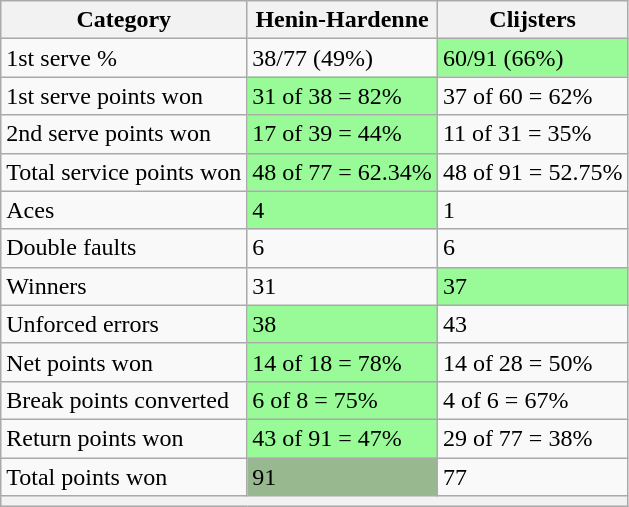<table class="wikitable">
<tr>
<th>Category</th>
<th> Henin-Hardenne</th>
<th> Clijsters</th>
</tr>
<tr>
<td>1st serve %</td>
<td>38/77 (49%)</td>
<td bgcolor=98FB98>60/91 (66%)</td>
</tr>
<tr>
<td>1st serve points won</td>
<td bgcolor=98FB98>31 of 38 = 82%</td>
<td>37 of 60 = 62%</td>
</tr>
<tr>
<td>2nd serve points won</td>
<td bgcolor=98FB98>17 of 39 = 44%</td>
<td>11 of 31 = 35%</td>
</tr>
<tr>
<td>Total service points won</td>
<td bgcolor=98FB98>48 of 77 = 62.34%</td>
<td>48 of 91 = 52.75%</td>
</tr>
<tr>
<td>Aces</td>
<td bgcolor=98FB98>4</td>
<td>1</td>
</tr>
<tr>
<td>Double faults</td>
<td>6</td>
<td>6</td>
</tr>
<tr>
<td>Winners</td>
<td>31</td>
<td bgcolor=98FB98>37</td>
</tr>
<tr>
<td>Unforced errors</td>
<td bgcolor=98FB98>38</td>
<td>43</td>
</tr>
<tr>
<td>Net points won</td>
<td bgcolor=98FB98>14 of 18 = 78%</td>
<td>14 of 28 = 50%</td>
</tr>
<tr>
<td>Break points converted</td>
<td bgcolor=98FB98>6 of 8 = 75%</td>
<td>4 of 6 = 67%</td>
</tr>
<tr>
<td>Return points won</td>
<td bgcolor=98FB98>43 of 91 = 47%</td>
<td>29 of 77 = 38%</td>
</tr>
<tr>
<td>Total points won</td>
<td bgcolor=98FB989>91</td>
<td>77</td>
</tr>
<tr>
<th colspan=3></th>
</tr>
</table>
